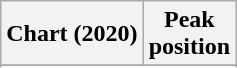<table class="wikitable sortable plainrowheaders" style="text-align:center;">
<tr>
<th scope="col">Chart (2020)</th>
<th scope="col">Peak<br>position</th>
</tr>
<tr>
</tr>
<tr>
</tr>
<tr>
</tr>
</table>
